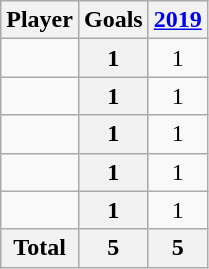<table class="wikitable sortable" style="text-align:center;">
<tr>
<th>Player</th>
<th>Goals</th>
<th><a href='#'>2019</a></th>
</tr>
<tr>
<td align="left"></td>
<th>1</th>
<td>1</td>
</tr>
<tr>
<td align="left"></td>
<th>1</th>
<td>1</td>
</tr>
<tr>
<td align="left"></td>
<th>1</th>
<td>1</td>
</tr>
<tr>
<td align="left"></td>
<th>1</th>
<td>1</td>
</tr>
<tr>
<td align="left"></td>
<th>1</th>
<td>1</td>
</tr>
<tr class="sortbottom">
<th>Total</th>
<th>5</th>
<th>5</th>
</tr>
</table>
